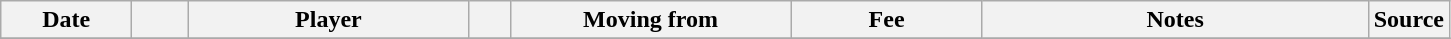<table class="wikitable sortable">
<tr>
<th style="width:80px;">Date</th>
<th style="width:30px;"></th>
<th style="width:180px;">Player</th>
<th style="width:20px;"></th>
<th style="width:180px;">Moving from</th>
<th style="width:120px;" class="unsortable">Fee</th>
<th style="width:250px;" class="unsortable">Notes</th>
<th style="width:20px;">Source</th>
</tr>
<tr>
</tr>
</table>
